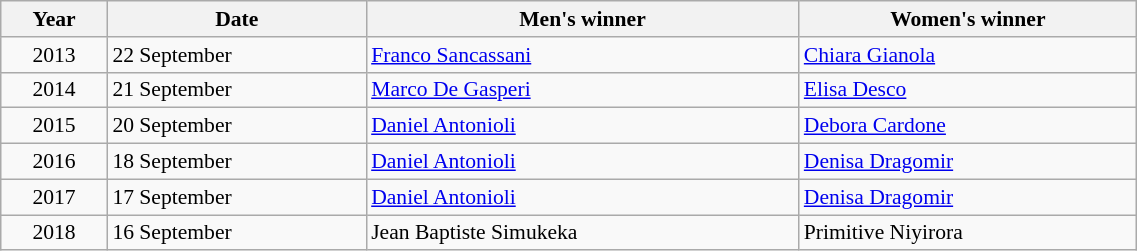<table class="wikitable" width=60% style="font-size:90%; text-align:left;">
<tr>
<th>Year</th>
<th>Date</th>
<th>Men's winner</th>
<th>Women's winner</th>
</tr>
<tr>
<td align=center>2013</td>
<td>22 September</td>
<td> <a href='#'>Franco Sancassani</a></td>
<td> <a href='#'>Chiara Gianola</a></td>
</tr>
<tr>
<td align=center>2014</td>
<td>21 September</td>
<td> <a href='#'>Marco De Gasperi</a></td>
<td> <a href='#'>Elisa Desco</a></td>
</tr>
<tr>
<td align=center>2015</td>
<td>20 September</td>
<td> <a href='#'>Daniel Antonioli</a></td>
<td> <a href='#'>Debora Cardone</a></td>
</tr>
<tr>
<td align=center>2016</td>
<td>18 September</td>
<td> <a href='#'>Daniel Antonioli</a></td>
<td> <a href='#'>Denisa Dragomir</a></td>
</tr>
<tr>
<td align=center>2017</td>
<td>17 September</td>
<td> <a href='#'>Daniel Antonioli</a></td>
<td> <a href='#'>Denisa Dragomir</a></td>
</tr>
<tr>
<td align=center>2018</td>
<td>16 September</td>
<td> Jean Baptiste Simukeka</td>
<td> Primitive Niyirora</td>
</tr>
</table>
